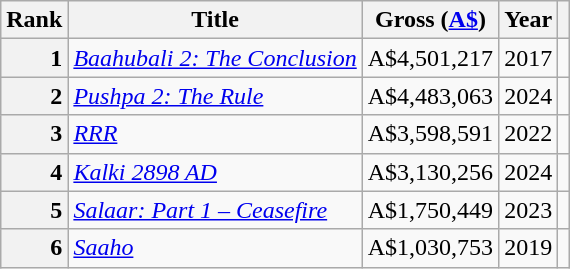<table class="wikitable sortable plainrowheaders">
<tr>
<th scope="col">Rank</th>
<th scope="col">Title</th>
<th scope="col">Gross (<a href='#'>A$</a>)</th>
<th scope="col">Year</th>
<th scope="col" class="unsortable"></th>
</tr>
<tr>
<th scope="row" style=text-align:right>1</th>
<td><em><a href='#'>Baahubali 2: The Conclusion</a></em></td>
<td align="right">A$4,501,217</td>
<td align="center">2017</td>
<td></td>
</tr>
<tr>
<th scope="row" style="text-align:right">2</th>
<td><em><a href='#'>Pushpa 2: The Rule</a></em></td>
<td align="right">A$4,483,063</td>
<td align="center">2024</td>
<td></td>
</tr>
<tr>
<th scope="row" style=text-align:right>3</th>
<td><em><a href='#'>RRR</a></em></td>
<td align="right">A$3,598,591</td>
<td align="center">2022</td>
<td></td>
</tr>
<tr>
<th scope="row" style="text-align:right">4</th>
<td><em><a href='#'>Kalki 2898 AD</a></em></td>
<td align="right">A$3,130,256</td>
<td align="center">2024</td>
<td></td>
</tr>
<tr>
<th scope="row" style="text-align:right">5</th>
<td><em><a href='#'>Salaar: Part 1 – Ceasefire</a></em></td>
<td align="right">A$1,750,449</td>
<td align="center">2023</td>
<td></td>
</tr>
<tr>
<th scope="row" style="text-align:right">6</th>
<td><em><a href='#'>Saaho</a></em></td>
<td align="right">A$1,030,753</td>
<td align="center">2019</td>
<td></td>
</tr>
</table>
